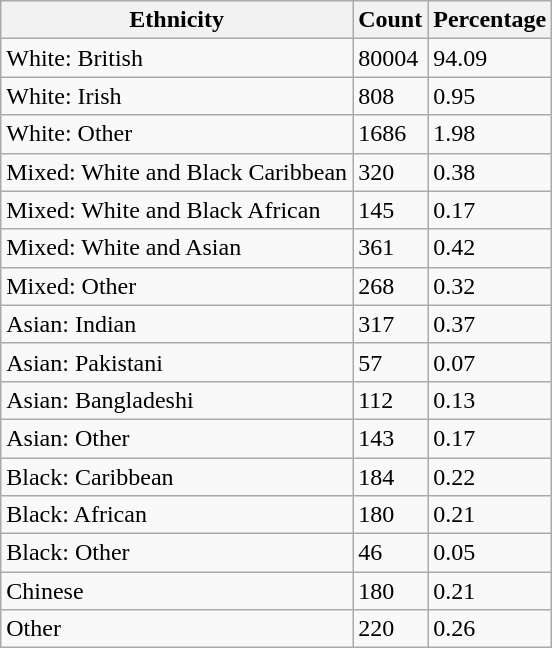<table class="wikitable sortable">
<tr>
<th>Ethnicity</th>
<th>Count</th>
<th>Percentage</th>
</tr>
<tr>
<td>White: British</td>
<td>80004</td>
<td>94.09</td>
</tr>
<tr>
<td>White: Irish</td>
<td>808</td>
<td>0.95</td>
</tr>
<tr>
<td>White: Other</td>
<td>1686</td>
<td>1.98</td>
</tr>
<tr>
<td>Mixed: White and Black Caribbean</td>
<td>320</td>
<td>0.38</td>
</tr>
<tr>
<td>Mixed: White and Black African</td>
<td>145</td>
<td>0.17</td>
</tr>
<tr>
<td>Mixed: White and Asian</td>
<td>361</td>
<td>0.42</td>
</tr>
<tr>
<td>Mixed: Other</td>
<td>268</td>
<td>0.32</td>
</tr>
<tr>
<td>Asian: Indian</td>
<td>317</td>
<td>0.37</td>
</tr>
<tr>
<td>Asian: Pakistani</td>
<td>57</td>
<td>0.07</td>
</tr>
<tr>
<td>Asian: Bangladeshi</td>
<td>112</td>
<td>0.13</td>
</tr>
<tr>
<td>Asian: Other</td>
<td>143</td>
<td>0.17</td>
</tr>
<tr>
<td>Black: Caribbean</td>
<td>184</td>
<td>0.22</td>
</tr>
<tr>
<td>Black: African</td>
<td>180</td>
<td>0.21</td>
</tr>
<tr>
<td>Black: Other</td>
<td>46</td>
<td>0.05</td>
</tr>
<tr>
<td>Chinese</td>
<td>180</td>
<td>0.21</td>
</tr>
<tr>
<td>Other</td>
<td>220</td>
<td>0.26</td>
</tr>
</table>
